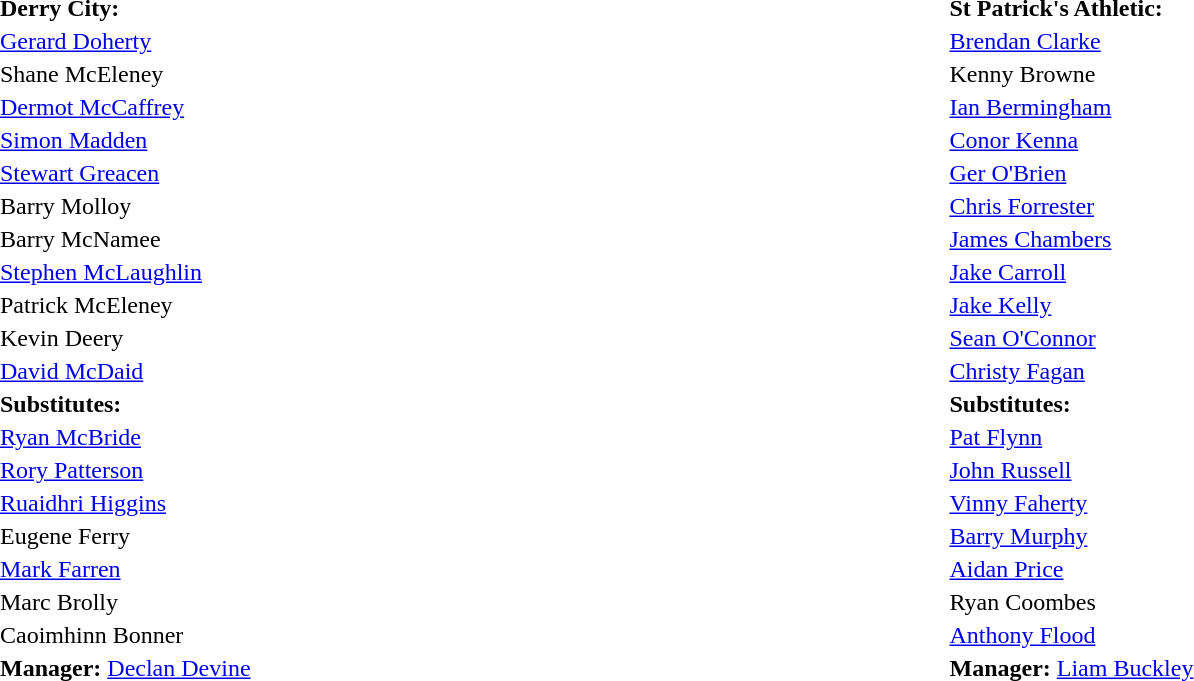<table width="100%">
<tr>
<td valign="top" width="50%"><br><table>
<tr>
<td><strong>Derry City:</strong></td>
</tr>
<tr>
<td><a href='#'>Gerard Doherty</a></td>
<td></td>
</tr>
<tr>
<td>Shane McEleney</td>
</tr>
<tr>
<td><a href='#'>Dermot McCaffrey</a></td>
</tr>
<tr>
<td><a href='#'>Simon Madden</a></td>
</tr>
<tr>
<td><a href='#'>Stewart Greacen</a></td>
<td></td>
<td></td>
</tr>
<tr>
<td>Barry Molloy</td>
<td></td>
</tr>
<tr>
<td>Barry McNamee</td>
<td></td>
<td></td>
</tr>
<tr>
<td><a href='#'>Stephen McLaughlin</a></td>
</tr>
<tr>
<td>Patrick McEleney</td>
<td></td>
<td></td>
</tr>
<tr>
<td>Kevin Deery</td>
</tr>
<tr>
<td><a href='#'>David McDaid</a></td>
</tr>
<tr>
<td><strong>Substitutes:</strong></td>
</tr>
<tr>
<td><a href='#'>Ryan McBride</a></td>
<td></td>
<td></td>
</tr>
<tr>
<td><a href='#'>Rory Patterson</a></td>
<td></td>
<td></td>
</tr>
<tr>
<td><a href='#'>Ruaidhri Higgins</a></td>
<td></td>
<td></td>
</tr>
<tr>
<td>Eugene Ferry</td>
</tr>
<tr>
<td><a href='#'>Mark Farren</a></td>
</tr>
<tr>
<td>Marc Brolly</td>
</tr>
<tr>
<td>Caoimhinn Bonner</td>
</tr>
<tr>
<td><strong>Manager:</strong> <a href='#'>Declan Devine</a></td>
</tr>
</table>
</td>
<td valign="top"></td>
<td valign="top" width="50%"><br><table>
<tr>
<td><strong>St Patrick's Athletic:</strong></td>
</tr>
<tr>
<td><a href='#'>Brendan Clarke</a></td>
</tr>
<tr>
<td>Kenny Browne</td>
</tr>
<tr>
<td><a href='#'>Ian Bermingham</a></td>
<td></td>
<td></td>
</tr>
<tr>
<td><a href='#'>Conor Kenna</a></td>
</tr>
<tr>
<td><a href='#'>Ger O'Brien</a></td>
<td></td>
<td></td>
</tr>
<tr>
<td><a href='#'>Chris Forrester</a></td>
</tr>
<tr>
<td><a href='#'>James Chambers</a></td>
<td></td>
</tr>
<tr>
<td><a href='#'>Jake Carroll</a></td>
<td></td>
<td></td>
</tr>
<tr>
<td><a href='#'>Jake Kelly</a></td>
<td></td>
<td></td>
</tr>
<tr>
<td><a href='#'>Sean O'Connor</a></td>
<td></td>
</tr>
<tr>
<td><a href='#'>Christy Fagan</a></td>
<td></td>
<td></td>
</tr>
<tr>
<td><strong>Substitutes:</strong></td>
</tr>
<tr>
<td><a href='#'>Pat Flynn</a></td>
<td></td>
<td></td>
</tr>
<tr>
<td><a href='#'>John Russell</a></td>
<td></td>
<td></td>
</tr>
<tr>
<td><a href='#'>Vinny Faherty</a></td>
<td></td>
<td></td>
</tr>
<tr>
<td><a href='#'>Barry Murphy</a></td>
</tr>
<tr>
<td><a href='#'>Aidan Price</a></td>
</tr>
<tr>
<td>Ryan Coombes</td>
</tr>
<tr>
<td><a href='#'>Anthony Flood</a></td>
</tr>
<tr>
<td><strong>Manager:</strong> <a href='#'>Liam Buckley</a></td>
</tr>
<tr>
</tr>
</table>
</td>
</tr>
</table>
